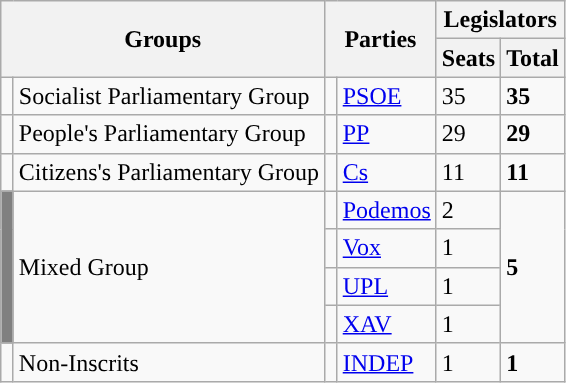<table class="wikitable" style="text-align:left;">
<tr>
<th rowspan="2" colspan="2">Groups</th>
<th rowspan="2" colspan="2">Parties</th>
<th colspan="2">Legislators</th>
</tr>
<tr>
<th>Seats</th>
<th>Total</th>
</tr>
<tr>
<td width="1" style="color:inherit;background:"></td>
<td>Socialist Parliamentary Group</td>
<td width="1" style="color:inherit;background:"></td>
<td><a href='#'>PSOE</a></td>
<td>35</td>
<td><strong>35</strong></td>
</tr>
<tr>
<td style="color:inherit;background:"></td>
<td>People's Parliamentary Group</td>
<td style="color:inherit;background:"></td>
<td><a href='#'>PP</a></td>
<td>29</td>
<td><strong>29</strong></td>
</tr>
<tr>
<td style="color:inherit;background:"></td>
<td>Citizens's Parliamentary Group</td>
<td style="color:inherit;background:"></td>
<td><a href='#'>Cs</a></td>
<td>11</td>
<td><strong>11</strong></td>
</tr>
<tr>
<td rowspan="4" bgcolor="gray"></td>
<td rowspan="4">Mixed Group</td>
<td style="color:inherit;background:"></td>
<td><a href='#'>Podemos</a></td>
<td>2</td>
<td rowspan="4"><strong>5</strong></td>
</tr>
<tr>
<td style="color:inherit;background:"></td>
<td><a href='#'>Vox</a></td>
<td>1</td>
</tr>
<tr>
<td style="color:inherit;background:"></td>
<td><a href='#'>UPL</a></td>
<td>1</td>
</tr>
<tr>
<td style="color:inherit;background:"></td>
<td><a href='#'>XAV</a></td>
<td>1</td>
</tr>
<tr>
<td style="color:inherit;background:"></td>
<td>Non-Inscrits</td>
<td style="color:inherit;background:"></td>
<td><a href='#'>INDEP</a></td>
<td>1</td>
<td><strong>1</strong></td>
</tr>
</table>
